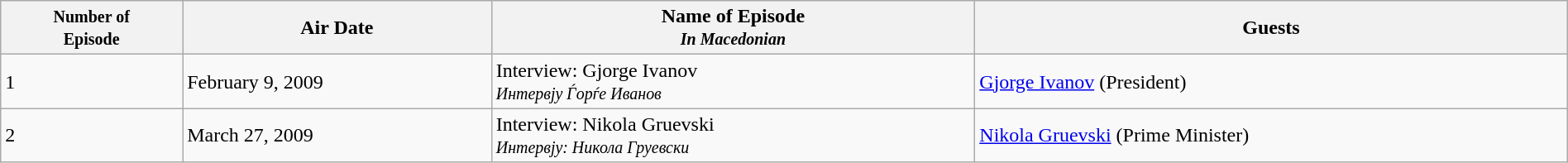<table class="wikitable sortable" style="width: 100%; height: 100px;">
<tr>
<th><small>Number of <br> Episode</small></th>
<th>Air Date</th>
<th>Name of Episode <br> <small><em>In Macedonian</em></small></th>
<th>Guests</th>
</tr>
<tr>
<td>1</td>
<td>February 9, 2009</td>
<td>Interview: Gjorge Ivanov <br> <small><em>Интервју Ѓорѓе Иванов</em></small></td>
<td><a href='#'>Gjorge Ivanov</a> (President)</td>
</tr>
<tr>
<td>2</td>
<td>March 27, 2009</td>
<td>Interview: Nikola Gruevski <br> <small><em>Интервју: Никола Груевски</em></small></td>
<td><a href='#'>Nikola Gruevski</a> (Prime Minister)</td>
</tr>
</table>
